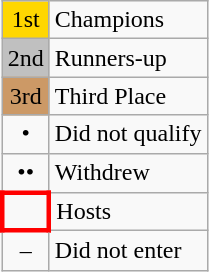<table class="wikitable">
<tr>
<td style="text-align:center;width:10px;background:gold">1st</td>
<td>Champions</td>
</tr>
<tr>
<td style="text-align:center;width:10px;background:silver">2nd</td>
<td>Runners-up</td>
</tr>
<tr>
<td style="text-align:center;width:10px;background:#cc9966">3rd</td>
<td>Third Place</td>
</tr>
<tr>
<td style="text-align:center;width:10px">•</td>
<td>Did not qualify</td>
</tr>
<tr>
<td style="text-align:center;width:10px">••</td>
<td>Withdrew</td>
</tr>
<tr>
<td style="width:10px;border:3px solid red"></td>
<td>Hosts</td>
</tr>
<tr>
<td style="text-align:center;width:10px">–</td>
<td>Did not enter</td>
</tr>
</table>
